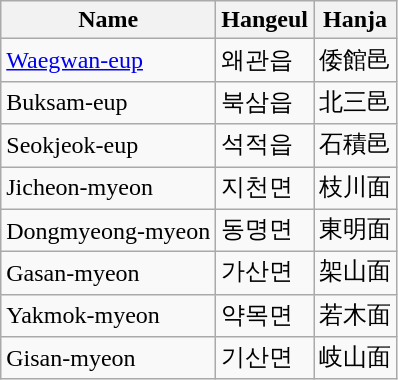<table class="wikitable sortable">
<tr>
<th>Name</th>
<th>Hangeul</th>
<th>Hanja</th>
</tr>
<tr>
<td><a href='#'>Waegwan-eup</a></td>
<td>왜관읍</td>
<td>倭館邑</td>
</tr>
<tr>
<td>Buksam-eup</td>
<td>북삼읍</td>
<td>北三邑</td>
</tr>
<tr>
<td>Seokjeok-eup</td>
<td>석적읍</td>
<td>石積邑</td>
</tr>
<tr>
<td>Jicheon-myeon</td>
<td>지천면</td>
<td>枝川面</td>
</tr>
<tr>
<td>Dongmyeong-myeon</td>
<td>동명면</td>
<td>東明面</td>
</tr>
<tr>
<td>Gasan-myeon</td>
<td>가산면</td>
<td>架山面</td>
</tr>
<tr>
<td>Yakmok-myeon</td>
<td>약목면</td>
<td>若木面</td>
</tr>
<tr>
<td>Gisan-myeon</td>
<td>기산면</td>
<td>岐山面</td>
</tr>
</table>
